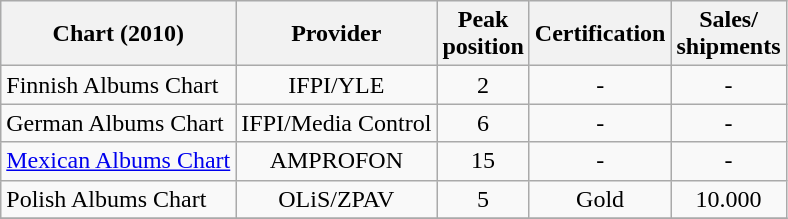<table class="wikitable sortable">
<tr style="background:#ebf5ff;">
<th align="left">Chart (2010)</th>
<th align="left">Provider</th>
<th align="left">Peak<br>position</th>
<th align="left">Certification</th>
<th align="left">Sales/<br>shipments</th>
</tr>
<tr>
<td align="left">Finnish Albums Chart</td>
<td style="text-align:center;">IFPI/YLE</td>
<td style="text-align:center;">2</td>
<td style="text-align:center;">-</td>
<td style="text-align:center;">-</td>
</tr>
<tr>
<td align="left">German Albums Chart</td>
<td style="text-align:center;">IFPI/Media Control</td>
<td style="text-align:center;">6</td>
<td style="text-align:center;">-</td>
<td style="text-align:center;">-</td>
</tr>
<tr>
<td align="left"><a href='#'>Mexican Albums Chart</a></td>
<td style="text-align:center;">AMPROFON</td>
<td style="text-align:center;">15</td>
<td style="text-align:center;">-</td>
<td style="text-align:center;">-</td>
</tr>
<tr>
<td align="left">Polish Albums Chart </td>
<td style="text-align:center;">OLiS/ZPAV</td>
<td style="text-align:center;">5</td>
<td style="text-align:center;">Gold</td>
<td style="text-align:center;">10.000</td>
</tr>
<tr>
</tr>
</table>
